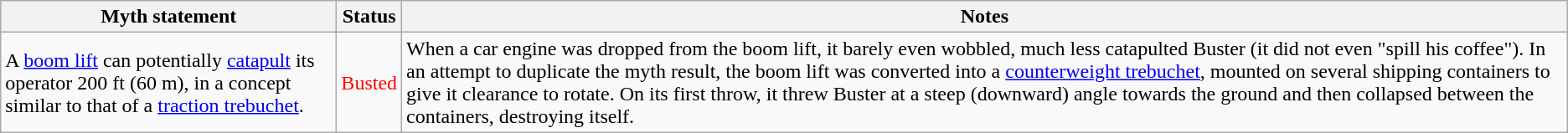<table class="wikitable plainrowheaders">
<tr>
<th>Myth statement</th>
<th>Status</th>
<th>Notes</th>
</tr>
<tr>
<td>A <a href='#'>boom lift</a> can potentially <a href='#'>catapult</a> its operator 200 ft (60 m), in a concept similar to that of a <a href='#'>traction trebuchet</a>.</td>
<td style="color:red">Busted</td>
<td>When a car engine was dropped from the boom lift, it barely even wobbled, much less catapulted Buster (it did not even "spill his coffee"). In an attempt to duplicate the myth result, the boom lift was converted into a <a href='#'>counterweight trebuchet</a>, mounted on several shipping containers to give it clearance to rotate. On its first throw, it threw Buster at a steep (downward) angle towards the ground and then collapsed between the containers, destroying itself.</td>
</tr>
</table>
